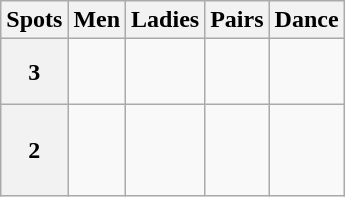<table class="wikitable">
<tr>
<th>Spots</th>
<th>Men</th>
<th>Ladies</th>
<th>Pairs</th>
<th>Dance</th>
</tr>
<tr>
<th>3</th>
<td valign="top"> <br>  <br> </td>
<td valign="top"> <br>  <br> </td>
<td valign="top"> <br>  <br> </td>
<td valign="top"> <br> </td>
</tr>
<tr>
<th>2</th>
<td valign="top"> <br>  <br>  <br> </td>
<td valign="top"> <br>  <br> </td>
<td valign="top"> <br> </td>
<td valign="top"> <br>  <br>  <br> </td>
</tr>
</table>
